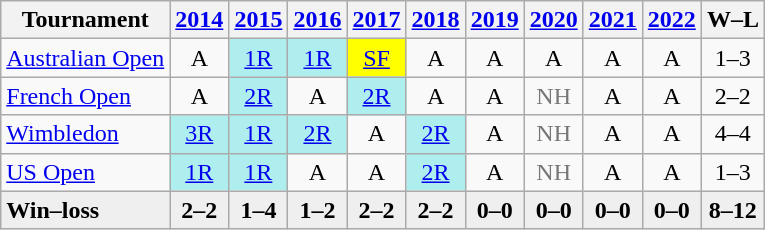<table class=wikitable style=text-align:center>
<tr>
<th>Tournament</th>
<th><a href='#'>2014</a></th>
<th><a href='#'>2015</a></th>
<th><a href='#'>2016</a></th>
<th><a href='#'>2017</a></th>
<th><a href='#'>2018</a></th>
<th><a href='#'>2019</a></th>
<th><a href='#'>2020</a></th>
<th><a href='#'>2021</a></th>
<th><a href='#'>2022</a></th>
<th>W–L</th>
</tr>
<tr>
<td align=left><a href='#'>Australian Open</a></td>
<td>A</td>
<td bgcolor=afeeee><a href='#'>1R</a></td>
<td bgcolor=afeeee><a href='#'>1R</a></td>
<td bgcolor=yellow><a href='#'>SF</a></td>
<td>A</td>
<td>A</td>
<td>A</td>
<td>A</td>
<td>A</td>
<td>1–3</td>
</tr>
<tr>
<td align=left><a href='#'>French Open</a></td>
<td>A</td>
<td bgcolor=afeeee><a href='#'>2R</a></td>
<td>A</td>
<td bgcolor=afeeee><a href='#'>2R</a></td>
<td>A</td>
<td>A</td>
<td style=color:#767676>NH</td>
<td>A</td>
<td>A</td>
<td>2–2</td>
</tr>
<tr>
<td align=left><a href='#'>Wimbledon</a></td>
<td bgcolor=afeeee><a href='#'>3R</a></td>
<td bgcolor=afeeee><a href='#'>1R</a></td>
<td bgcolor=afeeee><a href='#'>2R</a></td>
<td>A</td>
<td bgcolor=afeeee><a href='#'>2R</a></td>
<td>A</td>
<td style=color:#767676>NH</td>
<td>A</td>
<td>A</td>
<td>4–4</td>
</tr>
<tr>
<td align=left><a href='#'>US Open</a></td>
<td bgcolor=afeeee><a href='#'>1R</a></td>
<td bgcolor=afeeee><a href='#'>1R</a></td>
<td>A</td>
<td>A</td>
<td bgcolor=afeeee><a href='#'>2R</a></td>
<td>A</td>
<td style=color:#767676>NH</td>
<td>A</td>
<td>A</td>
<td>1–3</td>
</tr>
<tr style=font-weight:bold;background:#efefef>
<td style=text-align:left>Win–loss</td>
<td>2–2</td>
<td>1–4</td>
<td>1–2</td>
<td>2–2</td>
<td>2–2</td>
<td>0–0</td>
<td>0–0</td>
<td>0–0</td>
<td>0–0</td>
<td>8–12</td>
</tr>
</table>
